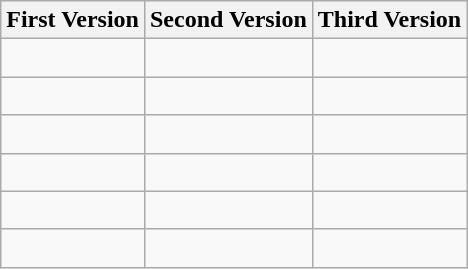<table class="wikitable">
<tr>
<th>First Version</th>
<th>Second Version</th>
<th>Third Version</th>
</tr>
<tr>
<td><br></td>
<td><br></td>
<td><br></td>
</tr>
<tr>
<td><br></td>
<td><br></td>
<td><br></td>
</tr>
<tr>
<td><br></td>
<td><br></td>
<td><br></td>
</tr>
<tr>
<td><br></td>
<td><br></td>
<td><br></td>
</tr>
<tr>
<td><br></td>
<td><br></td>
<td><br></td>
</tr>
<tr>
<td><br></td>
<td><br></td>
<td></td>
</tr>
</table>
